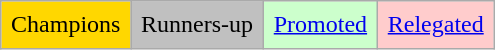<table class="wikitable">
<tr>
<td style="background-color:#FFD700; padding:0.4em;">Champions</td>
<td style="background-color:#C0C0C0; padding:0.4em;">Runners-up</td>
<td style="background-color:#ccffcc; padding:0.4em;"><a href='#'>Promoted</a></td>
<td style="background-color:#ffcccc; padding:0.4em;"><a href='#'>Relegated</a></td>
</tr>
</table>
